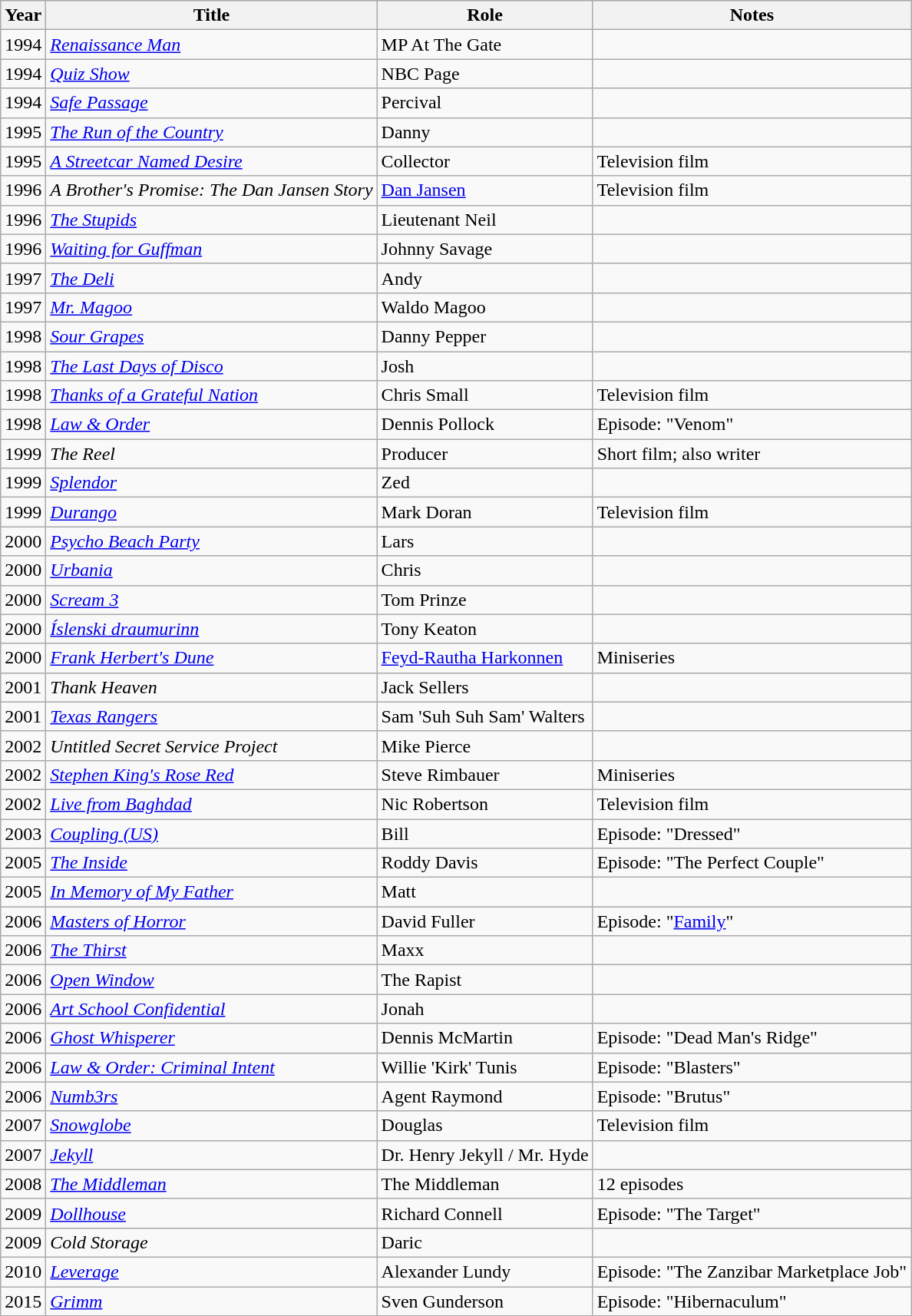<table class="wikitable sortable">
<tr>
<th>Year</th>
<th>Title</th>
<th>Role</th>
<th>Notes</th>
</tr>
<tr>
<td>1994</td>
<td><em><a href='#'>Renaissance Man</a></em></td>
<td>MP At The Gate</td>
<td></td>
</tr>
<tr>
<td>1994</td>
<td><em><a href='#'>Quiz Show</a></em></td>
<td>NBC Page</td>
<td></td>
</tr>
<tr>
<td>1994</td>
<td><em><a href='#'>Safe Passage</a></em></td>
<td>Percival</td>
<td></td>
</tr>
<tr>
<td>1995</td>
<td><em><a href='#'>The Run of the Country</a></em></td>
<td>Danny</td>
<td></td>
</tr>
<tr>
<td>1995</td>
<td><em><a href='#'>A Streetcar Named Desire</a></em></td>
<td>Collector</td>
<td>Television film</td>
</tr>
<tr>
<td>1996</td>
<td><em>A Brother's Promise: The Dan Jansen Story</em></td>
<td><a href='#'>Dan Jansen</a></td>
<td>Television film</td>
</tr>
<tr>
<td>1996</td>
<td><em><a href='#'>The Stupids</a></em></td>
<td>Lieutenant Neil</td>
<td></td>
</tr>
<tr>
<td>1996</td>
<td><em><a href='#'>Waiting for Guffman</a></em></td>
<td>Johnny Savage</td>
<td></td>
</tr>
<tr>
<td>1997</td>
<td><em><a href='#'>The Deli</a></em></td>
<td>Andy</td>
<td></td>
</tr>
<tr>
<td>1997</td>
<td><em><a href='#'>Mr. Magoo</a></em></td>
<td>Waldo Magoo</td>
<td></td>
</tr>
<tr>
<td>1998</td>
<td><em><a href='#'>Sour Grapes</a></em></td>
<td>Danny Pepper</td>
<td></td>
</tr>
<tr>
<td>1998</td>
<td><em><a href='#'>The Last Days of Disco</a></em></td>
<td>Josh</td>
<td></td>
</tr>
<tr>
<td>1998</td>
<td><em><a href='#'>Thanks of a Grateful Nation</a></em></td>
<td>Chris Small</td>
<td>Television film</td>
</tr>
<tr>
<td>1998</td>
<td><em><a href='#'>Law & Order</a></em></td>
<td>Dennis Pollock</td>
<td>Episode: "Venom"</td>
</tr>
<tr>
<td>1999</td>
<td><em>The Reel</em></td>
<td>Producer</td>
<td>Short film; also writer</td>
</tr>
<tr>
<td>1999</td>
<td><em><a href='#'>Splendor</a></em></td>
<td>Zed</td>
<td></td>
</tr>
<tr>
<td>1999</td>
<td><em><a href='#'>Durango</a></em></td>
<td>Mark Doran</td>
<td>Television film</td>
</tr>
<tr>
<td>2000</td>
<td><em><a href='#'>Psycho Beach Party</a></em></td>
<td>Lars</td>
<td></td>
</tr>
<tr>
<td>2000</td>
<td><em><a href='#'>Urbania</a></em></td>
<td>Chris</td>
<td></td>
</tr>
<tr>
<td>2000</td>
<td><em><a href='#'>Scream 3</a></em></td>
<td>Tom Prinze</td>
<td></td>
</tr>
<tr>
<td>2000</td>
<td><em><a href='#'>Íslenski draumurinn</a></em></td>
<td>Tony Keaton</td>
<td></td>
</tr>
<tr>
<td>2000</td>
<td><em><a href='#'>Frank Herbert's Dune</a></em></td>
<td><a href='#'>Feyd-Rautha Harkonnen</a></td>
<td>Miniseries</td>
</tr>
<tr>
<td>2001</td>
<td><em>Thank Heaven</em></td>
<td>Jack Sellers</td>
<td></td>
</tr>
<tr>
<td>2001</td>
<td><em><a href='#'>Texas Rangers</a></em></td>
<td>Sam 'Suh Suh Sam' Walters</td>
<td></td>
</tr>
<tr>
<td>2002</td>
<td><em>Untitled Secret Service Project</em></td>
<td>Mike Pierce</td>
<td></td>
</tr>
<tr>
<td>2002</td>
<td><em><a href='#'>Stephen King's Rose Red</a></em></td>
<td>Steve Rimbauer</td>
<td>Miniseries</td>
</tr>
<tr>
<td>2002</td>
<td><em><a href='#'>Live from Baghdad</a></em></td>
<td>Nic Robertson</td>
<td>Television film</td>
</tr>
<tr>
<td>2003</td>
<td><em><a href='#'>Coupling (US)</a></em></td>
<td>Bill</td>
<td>Episode: "Dressed"</td>
</tr>
<tr>
<td>2005</td>
<td><em><a href='#'>The Inside</a></em></td>
<td>Roddy Davis</td>
<td>Episode: "The Perfect Couple"</td>
</tr>
<tr>
<td>2005</td>
<td><em><a href='#'>In Memory of My Father</a></em></td>
<td>Matt</td>
<td></td>
</tr>
<tr>
<td>2006</td>
<td><em><a href='#'>Masters of Horror</a></em></td>
<td>David Fuller</td>
<td>Episode: "<a href='#'>Family</a>"</td>
</tr>
<tr>
<td>2006</td>
<td><em><a href='#'>The Thirst</a></em></td>
<td>Maxx</td>
<td></td>
</tr>
<tr>
<td>2006</td>
<td><em><a href='#'>Open Window</a></em></td>
<td>The Rapist</td>
<td></td>
</tr>
<tr>
<td>2006</td>
<td><em><a href='#'>Art School Confidential</a></em></td>
<td>Jonah</td>
<td></td>
</tr>
<tr>
<td>2006</td>
<td><em><a href='#'>Ghost Whisperer</a></em></td>
<td>Dennis McMartin</td>
<td>Episode: "Dead Man's Ridge"</td>
</tr>
<tr>
<td>2006</td>
<td><em><a href='#'>Law & Order: Criminal Intent</a></em></td>
<td>Willie 'Kirk' Tunis</td>
<td>Episode: "Blasters"</td>
</tr>
<tr>
<td>2006</td>
<td><em><a href='#'>Numb3rs</a></em></td>
<td>Agent Raymond</td>
<td>Episode: "Brutus"</td>
</tr>
<tr>
<td>2007</td>
<td><em><a href='#'>Snowglobe</a></em></td>
<td>Douglas</td>
<td>Television film</td>
</tr>
<tr>
<td>2007</td>
<td><em><a href='#'>Jekyll</a></em></td>
<td>Dr. Henry Jekyll / Mr. Hyde</td>
<td></td>
</tr>
<tr>
<td>2008</td>
<td><em><a href='#'>The Middleman</a></em></td>
<td>The Middleman</td>
<td>12 episodes</td>
</tr>
<tr>
<td>2009</td>
<td><em><a href='#'>Dollhouse</a></em></td>
<td>Richard Connell</td>
<td>Episode: "The Target"</td>
</tr>
<tr>
<td>2009</td>
<td><em>Cold Storage</em></td>
<td>Daric</td>
<td></td>
</tr>
<tr>
<td>2010</td>
<td><em><a href='#'>Leverage</a></em></td>
<td>Alexander Lundy</td>
<td>Episode: "The Zanzibar Marketplace Job"</td>
</tr>
<tr>
<td>2015</td>
<td><em><a href='#'>Grimm</a></em></td>
<td>Sven Gunderson</td>
<td>Episode: "Hibernaculum"</td>
</tr>
</table>
